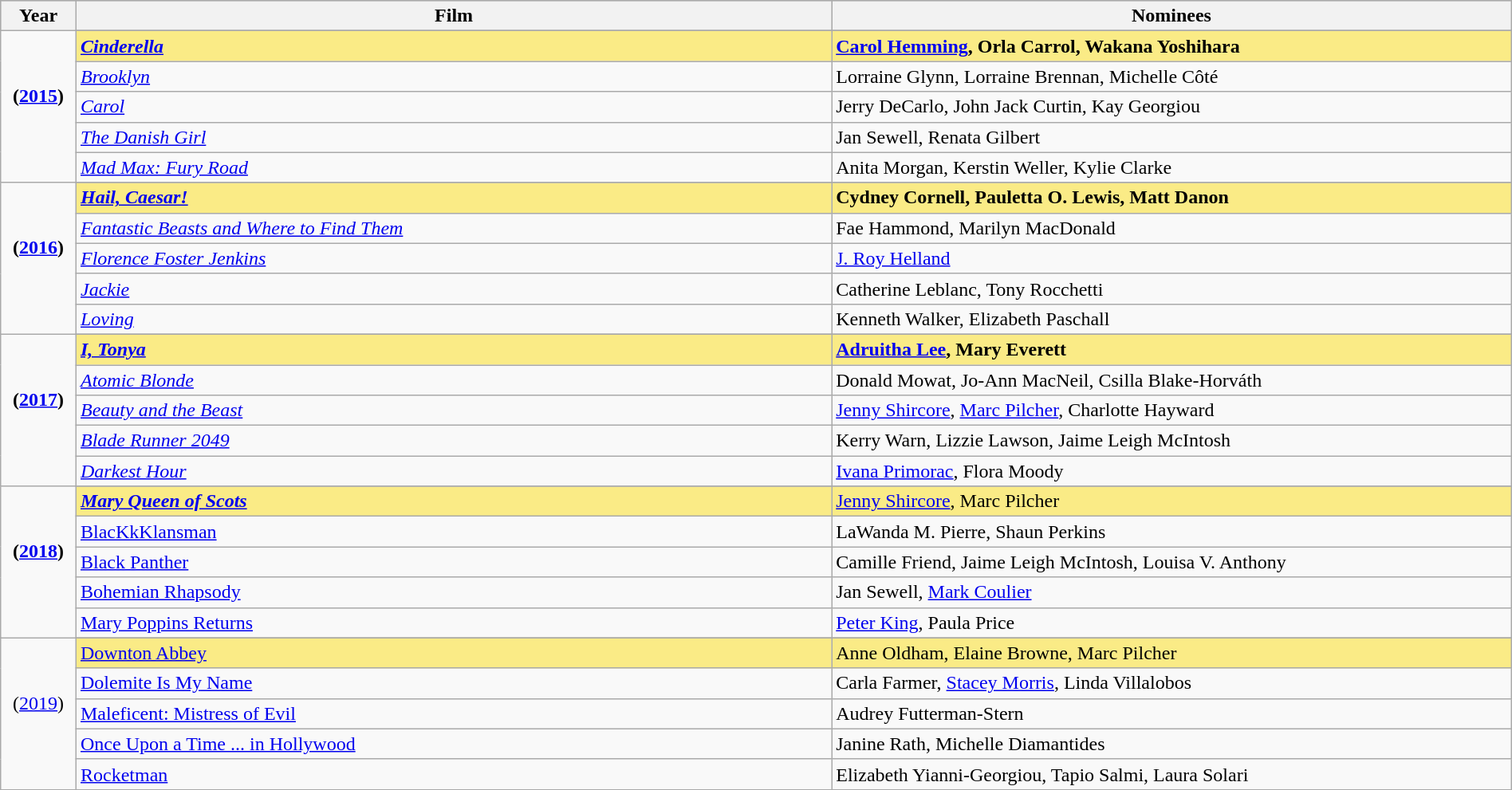<table class="wikitable" style="width:100%">
<tr bgcolor="#bebebe">
<th width="5%">Year</th>
<th width="50%">Film</th>
<th width="45%">Nominees</th>
</tr>
<tr>
<td rowspan=6 style="text-align:center"><strong>(<a href='#'>2015</a>)</strong><br> <br> </td>
</tr>
<tr style="background:#FAEB86">
<td><strong><em><a href='#'>Cinderella</a></em></strong></td>
<td><strong><a href='#'>Carol Hemming</a>, Orla Carrol, Wakana Yoshihara</strong></td>
</tr>
<tr>
<td><em><a href='#'>Brooklyn</a></em></td>
<td>Lorraine Glynn, Lorraine Brennan, Michelle Côté</td>
</tr>
<tr>
<td><em><a href='#'>Carol</a></em></td>
<td>Jerry DeCarlo, John Jack Curtin, Kay Georgiou</td>
</tr>
<tr>
<td><em><a href='#'>The Danish Girl</a></em></td>
<td>Jan Sewell, Renata Gilbert</td>
</tr>
<tr>
<td><em><a href='#'>Mad Max: Fury Road</a></em></td>
<td>Anita Morgan, Kerstin Weller, Kylie Clarke</td>
</tr>
<tr>
<td rowspan=6 style="text-align:center"><strong>(<a href='#'>2016</a>)</strong><br> <br> </td>
</tr>
<tr style="background:#FAEB86">
<td><strong><em><a href='#'>Hail, Caesar!</a></em></strong></td>
<td><strong>Cydney Cornell, Pauletta O. Lewis, Matt Danon</strong></td>
</tr>
<tr>
<td><em><a href='#'>Fantastic Beasts and Where to Find Them</a></em></td>
<td>Fae Hammond, Marilyn MacDonald</td>
</tr>
<tr>
<td><em><a href='#'>Florence Foster Jenkins</a></em></td>
<td><a href='#'>J. Roy Helland</a></td>
</tr>
<tr>
<td><em><a href='#'>Jackie</a></em></td>
<td>Catherine Leblanc, Tony Rocchetti</td>
</tr>
<tr>
<td><em><a href='#'>Loving</a></em></td>
<td>Kenneth Walker, Elizabeth Paschall</td>
</tr>
<tr>
<td rowspan=6 style="text-align:center"><strong>(<a href='#'>2017</a>)</strong><br> <br> </td>
</tr>
<tr style="background:#FAEB86">
<td><strong><em><a href='#'>I, Tonya</a></em></strong></td>
<td><strong><a href='#'>Adruitha Lee</a>, Mary Everett</strong></td>
</tr>
<tr>
<td><em><a href='#'>Atomic Blonde</a></em></td>
<td>Donald Mowat, Jo-Ann MacNeil, Csilla Blake-Horváth</td>
</tr>
<tr>
<td><em><a href='#'>Beauty and the Beast</a></em></td>
<td><a href='#'>Jenny Shircore</a>, <a href='#'>Marc Pilcher</a>, Charlotte Hayward</td>
</tr>
<tr>
<td><em><a href='#'>Blade Runner 2049</a></em></td>
<td>Kerry Warn, Lizzie Lawson, Jaime Leigh McIntosh</td>
</tr>
<tr>
<td><em><a href='#'>Darkest Hour</a></em></td>
<td><a href='#'>Ivana Primorac</a>, Flora Moody</td>
</tr>
<tr>
<td rowspan=6 style="text-align:center"><strong>(<a href='#'>2018</a>)</strong><br> <br> </td>
</tr>
<tr style="background:#FAEB86">
<td><strong><em><a href='#'>Mary Queen of Scots</a><em> <strong></td>
<td></strong><a href='#'>Jenny Shircore</a>, Marc Pilcher<strong></td>
</tr>
<tr>
<td></em><a href='#'>BlacKkKlansman</a><em></td>
<td>LaWanda M. Pierre, Shaun Perkins</td>
</tr>
<tr>
<td></em><a href='#'>Black Panther</a><em></td>
<td>Camille Friend, Jaime Leigh McIntosh, Louisa V. Anthony</td>
</tr>
<tr>
<td></em><a href='#'>Bohemian Rhapsody</a><em></td>
<td>Jan Sewell, <a href='#'>Mark Coulier</a></td>
</tr>
<tr>
<td></em><a href='#'>Mary Poppins Returns</a><em></td>
<td><a href='#'>Peter King</a>, Paula Price</td>
</tr>
<tr>
<td rowspan=6 style="text-align:center"></strong>(<a href='#'>2019</a>)<strong><br> <br> </td>
</tr>
<tr style="background:#FAEB86">
<td></em></strong><a href='#'>Downton Abbey</a><strong><em></td>
<td></strong>Anne Oldham, Elaine Browne, Marc Pilcher<strong></td>
</tr>
<tr>
<td></em><a href='#'>Dolemite Is My Name</a><em></td>
<td>Carla Farmer, <a href='#'>Stacey Morris</a>, Linda Villalobos</td>
</tr>
<tr>
<td></em><a href='#'>Maleficent: Mistress of Evil</a><em></td>
<td>Audrey Futterman-Stern</td>
</tr>
<tr>
<td></em><a href='#'>Once Upon a Time ... in Hollywood</a><em></td>
<td>Janine Rath, Michelle Diamantides</td>
</tr>
<tr>
<td></em><a href='#'>Rocketman</a><em></td>
<td>Elizabeth Yianni-Georgiou, Tapio Salmi, Laura Solari</td>
</tr>
<tr>
</tr>
</table>
